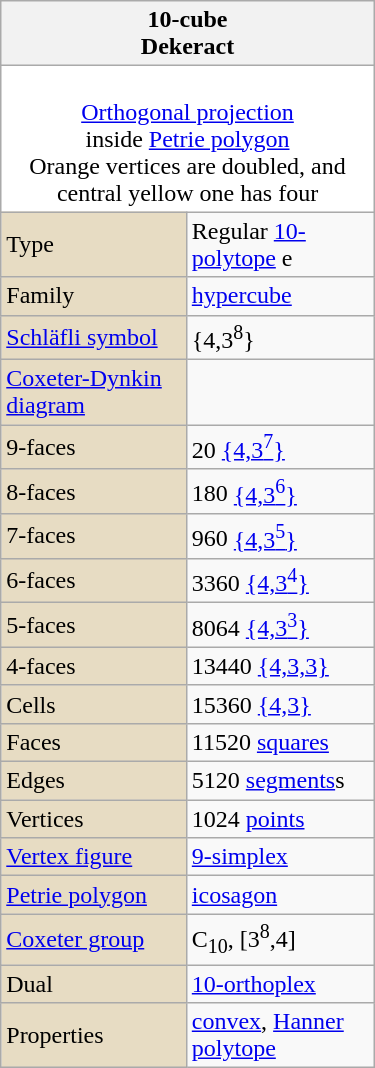<table class="wikitable" align="right" style="margin-left:10px" width="250">
<tr>
<th bgcolor=#e7dcc3 colspan=2>10-cube<br>Dekeract</th>
</tr>
<tr>
<td bgcolor=#ffffff align=center colspan=2><br><a href='#'>Orthogonal projection</a><br>inside <a href='#'>Petrie polygon</a><br>Orange vertices are doubled, and central yellow one has four</td>
</tr>
<tr>
<td bgcolor=#e7dcc3>Type</td>
<td>Regular <a href='#'>10-polytope</a> e</td>
</tr>
<tr>
<td bgcolor=#e7dcc3>Family</td>
<td><a href='#'>hypercube</a></td>
</tr>
<tr>
<td bgcolor=#e7dcc3><a href='#'>Schläfli symbol</a></td>
<td>{4,3<sup>8</sup>}</td>
</tr>
<tr>
<td bgcolor=#e7dcc3><a href='#'>Coxeter-Dynkin diagram</a></td>
<td></td>
</tr>
<tr>
<td bgcolor=#e7dcc3>9-faces</td>
<td>20 <a href='#'>{4,3<sup>7</sup>}</a></td>
</tr>
<tr>
<td bgcolor=#e7dcc3>8-faces</td>
<td>180 <a href='#'>{4,3<sup>6</sup>}</a></td>
</tr>
<tr>
<td bgcolor=#e7dcc3>7-faces</td>
<td>960 <a href='#'>{4,3<sup>5</sup>}</a></td>
</tr>
<tr>
<td bgcolor=#e7dcc3>6-faces</td>
<td>3360 <a href='#'>{4,3<sup>4</sup>}</a></td>
</tr>
<tr>
<td bgcolor=#e7dcc3>5-faces</td>
<td>8064 <a href='#'>{4,3<sup>3</sup>}</a></td>
</tr>
<tr>
<td bgcolor=#e7dcc3>4-faces</td>
<td>13440 <a href='#'>{4,3,3}</a></td>
</tr>
<tr>
<td bgcolor=#e7dcc3>Cells</td>
<td>15360 <a href='#'>{4,3}</a> </td>
</tr>
<tr>
<td bgcolor=#e7dcc3>Faces</td>
<td>11520 <a href='#'>squares</a> </td>
</tr>
<tr>
<td bgcolor=#e7dcc3>Edges</td>
<td>5120 <a href='#'>segments</a>s </td>
</tr>
<tr>
<td bgcolor=#e7dcc3>Vertices</td>
<td>1024 <a href='#'>points</a> </td>
</tr>
<tr>
<td bgcolor=#e7dcc3><a href='#'>Vertex figure</a></td>
<td><a href='#'>9-simplex</a> </td>
</tr>
<tr>
<td bgcolor=#e7dcc3><a href='#'>Petrie polygon</a></td>
<td><a href='#'>icosagon</a></td>
</tr>
<tr>
<td bgcolor=#e7dcc3><a href='#'>Coxeter group</a></td>
<td>C<sub>10</sub>, [3<sup>8</sup>,4]</td>
</tr>
<tr>
<td bgcolor=#e7dcc3>Dual</td>
<td><a href='#'>10-orthoplex</a> </td>
</tr>
<tr>
<td bgcolor=#e7dcc3>Properties</td>
<td><a href='#'>convex</a>, <a href='#'>Hanner polytope</a></td>
</tr>
</table>
